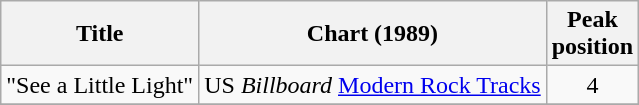<table class="wikitable sortable">
<tr>
<th>Title</th>
<th>Chart (1989)</th>
<th>Peak<br>position</th>
</tr>
<tr>
<td>"See a Little Light"</td>
<td>US <em>Billboard</em> <a href='#'>Modern Rock Tracks</a></td>
<td align="center">4</td>
</tr>
<tr>
</tr>
</table>
